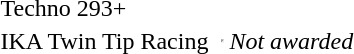<table>
<tr>
<td>Techno 293+<br></td>
<td></td>
<td></td>
<td></td>
</tr>
<tr>
<td>IKA Twin Tip Racing<br></td>
<td></td>
<td><hr></td>
<td><em>Not awarded</em></td>
</tr>
</table>
